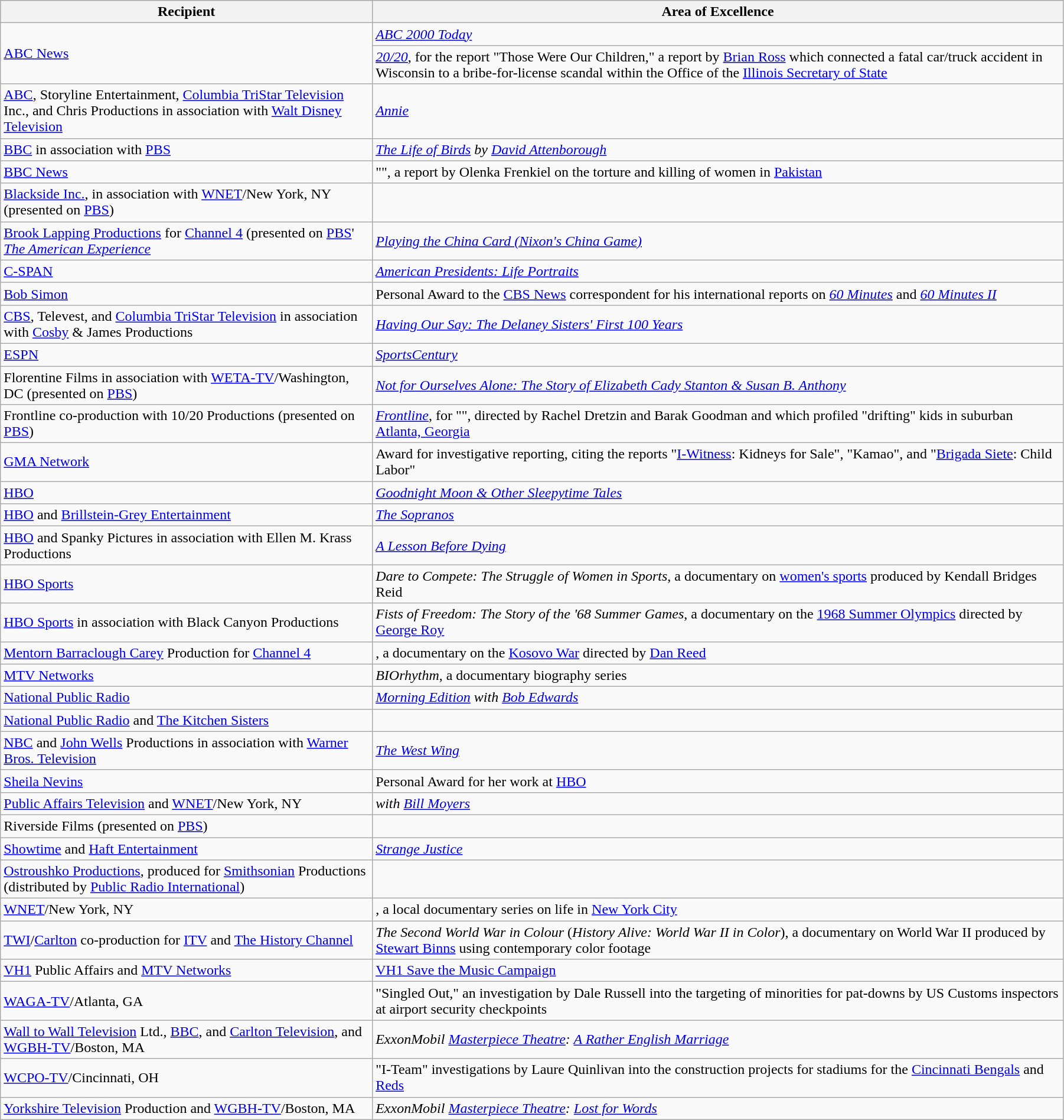<table class="wikitable" style="width:95%">
<tr bgcolor="#CCCCCC">
<th width=35%>Recipient</th>
<th width=65%>Area of Excellence</th>
</tr>
<tr>
<td rowspan="2"><a href='#'>ABC News</a></td>
<td><em><a href='#'>ABC 2000 Today</a></em></td>
</tr>
<tr>
<td><em><a href='#'>20/20</a></em>, for the report "Those Were Our Children," a report by <a href='#'>Brian Ross</a> which connected a fatal car/truck accident in Wisconsin to a bribe-for-license scandal within the Office of the <a href='#'>Illinois Secretary of State</a></td>
</tr>
<tr>
<td><a href='#'>ABC</a>, Storyline Entertainment, <a href='#'>Columbia TriStar Television</a> Inc., and Chris  Productions in association with <a href='#'>Walt Disney Television</a></td>
<td><em><a href='#'>Annie</a></em></td>
</tr>
<tr>
<td><a href='#'>BBC</a> in association with <a href='#'>PBS</a></td>
<td><em><a href='#'>The Life of Birds</a> by <a href='#'>David Attenborough</a></em></td>
</tr>
<tr>
<td><a href='#'>BBC News</a></td>
<td>"", a report by Olenka Frenkiel on the torture and killing of women in <a href='#'>Pakistan</a></td>
</tr>
<tr>
<td><a href='#'>Blackside Inc.</a>, in association with <a href='#'>WNET</a>/New York, NY (presented on <a href='#'>PBS</a>)</td>
<td><em></em></td>
</tr>
<tr>
<td><a href='#'>Brook Lapping Productions</a> for <a href='#'>Channel 4</a> (presented on <a href='#'>PBS</a>' <em><a href='#'>The American Experience</a></em></td>
<td><em><a href='#'>Playing the China Card (Nixon's China Game)</a></em></td>
</tr>
<tr>
<td><a href='#'>C-SPAN</a></td>
<td><em><a href='#'>American Presidents: Life Portraits</a></em></td>
</tr>
<tr>
<td><a href='#'>Bob Simon</a></td>
<td>Personal Award to the <a href='#'>CBS News</a> correspondent for his international reports on <em><a href='#'>60 Minutes</a></em> and <em><a href='#'>60 Minutes II</a></em></td>
</tr>
<tr>
<td><a href='#'>CBS</a>, Televest, and <a href='#'>Columbia TriStar Television</a> in association with <a href='#'>Cosby</a> & James Productions</td>
<td><em><a href='#'>Having Our Say: The Delaney Sisters' First 100 Years</a></em></td>
</tr>
<tr>
<td><a href='#'>ESPN</a></td>
<td><em><a href='#'>SportsCentury</a></em></td>
</tr>
<tr>
<td>Florentine Films in association with <a href='#'>WETA-TV</a>/Washington, DC (presented on <a href='#'>PBS</a>)</td>
<td><em><a href='#'>Not for Ourselves Alone: The Story of Elizabeth Cady Stanton & Susan B. Anthony</a></em></td>
</tr>
<tr>
<td>Frontline co-production with 10/20 Productions (presented on <a href='#'>PBS</a>)</td>
<td><em><a href='#'>Frontline</a></em>, for "", directed by Rachel Dretzin and Barak Goodman and which profiled "drifting" kids in suburban <a href='#'>Atlanta, Georgia</a></td>
</tr>
<tr>
<td><a href='#'>GMA Network</a></td>
<td>Award for investigative reporting, citing the reports "<a href='#'>I-Witness</a>: Kidneys for Sale", "Kamao", and "<a href='#'>Brigada Siete</a>: Child Labor"</td>
</tr>
<tr>
<td><a href='#'>HBO</a></td>
<td><em><a href='#'>Goodnight Moon & Other Sleepytime Tales</a></em></td>
</tr>
<tr>
<td><a href='#'>HBO</a> and <a href='#'>Brillstein-Grey Entertainment</a></td>
<td><em><a href='#'>The Sopranos</a></em></td>
</tr>
<tr>
<td><a href='#'>HBO</a> and Spanky Pictures in association with Ellen M. Krass Productions</td>
<td><em><a href='#'>A Lesson Before Dying</a></em></td>
</tr>
<tr>
<td><a href='#'>HBO Sports</a></td>
<td><em>Dare to Compete: The Struggle of Women in Sports</em>, a documentary on <a href='#'>women's sports</a> produced by Kendall Bridges Reid</td>
</tr>
<tr>
<td><a href='#'>HBO Sports</a> in association with Black Canyon Productions</td>
<td><em>Fists of Freedom: The Story of the '68 Summer Games</em>, a documentary on the <a href='#'>1968 Summer Olympics</a> directed by <a href='#'>George Roy</a></td>
</tr>
<tr>
<td><a href='#'>Mentorn Barraclough Carey</a> Production for <a href='#'>Channel 4</a></td>
<td><em></em>, a documentary on the <a href='#'>Kosovo War</a> directed by <a href='#'>Dan Reed</a></td>
</tr>
<tr>
<td><a href='#'>MTV Networks</a></td>
<td><em>BIOrhythm</em>, a documentary biography series</td>
</tr>
<tr>
<td><a href='#'>National Public Radio</a></td>
<td><em><a href='#'>Morning Edition</a> with <a href='#'>Bob Edwards</a></em></td>
</tr>
<tr>
<td><a href='#'>National Public Radio</a> and <a href='#'>The Kitchen Sisters</a></td>
<td><em></em></td>
</tr>
<tr>
<td><a href='#'>NBC</a> and <a href='#'>John Wells</a> Productions in association with <a href='#'>Warner Bros. Television</a></td>
<td><em><a href='#'>The West Wing</a></em></td>
</tr>
<tr>
<td><a href='#'>Sheila Nevins</a></td>
<td>Personal Award for her work at <a href='#'>HBO</a></td>
</tr>
<tr>
<td><a href='#'>Public Affairs Television</a> and <a href='#'>WNET</a>/New York, NY</td>
<td><em> with <a href='#'>Bill Moyers</a></em></td>
</tr>
<tr>
<td>Riverside Films (presented on <a href='#'>PBS</a>)</td>
<td><em></em></td>
</tr>
<tr>
<td><a href='#'>Showtime</a> and <a href='#'>Haft Entertainment</a></td>
<td><em><a href='#'>Strange Justice</a></em></td>
</tr>
<tr>
<td><a href='#'>Ostroushko Productions</a>, produced for <a href='#'>Smithsonian</a> Productions (distributed by <a href='#'>Public Radio International</a>)</td>
<td><em></em></td>
</tr>
<tr>
<td><a href='#'>WNET</a>/New York, NY</td>
<td><em></em>, a local documentary series on life in <a href='#'>New York City</a></td>
</tr>
<tr>
<td><a href='#'>TWI</a>/<a href='#'>Carlton</a> co-production for <a href='#'>ITV</a> and <a href='#'>The History Channel</a></td>
<td><em>The Second World War in Colour</em> (<em>History Alive: World War II in Color</em>), a documentary on World War II produced by <a href='#'>Stewart Binns</a> using contemporary color footage</td>
</tr>
<tr>
<td><a href='#'>VH1</a> Public Affairs and <a href='#'>MTV Networks</a></td>
<td><a href='#'>VH1 Save the Music Campaign</a></td>
</tr>
<tr>
<td><a href='#'>WAGA-TV</a>/Atlanta, GA</td>
<td>"Singled Out," an investigation by Dale Russell into the targeting of minorities for pat-downs by US Customs inspectors at airport security checkpoints</td>
</tr>
<tr>
<td><a href='#'>Wall to Wall Television</a> Ltd., <a href='#'>BBC</a>, and <a href='#'>Carlton Television</a>, and <a href='#'>WGBH-TV</a>/Boston, MA</td>
<td><em>ExxonMobil <a href='#'>Masterpiece Theatre</a>: <a href='#'>A Rather English Marriage</a></em></td>
</tr>
<tr>
<td><a href='#'>WCPO-TV</a>/Cincinnati, OH</td>
<td>"I-Team" investigations by Laure Quinlivan into the construction projects for stadiums for the <a href='#'>Cincinnati Bengals</a> and <a href='#'>Reds</a></td>
</tr>
<tr>
<td><a href='#'>Yorkshire Television</a> Production and <a href='#'>WGBH-TV</a>/Boston, MA</td>
<td><em>ExxonMobil <a href='#'>Masterpiece Theatre</a>: <a href='#'>Lost for Words</a></em></td>
</tr>
</table>
